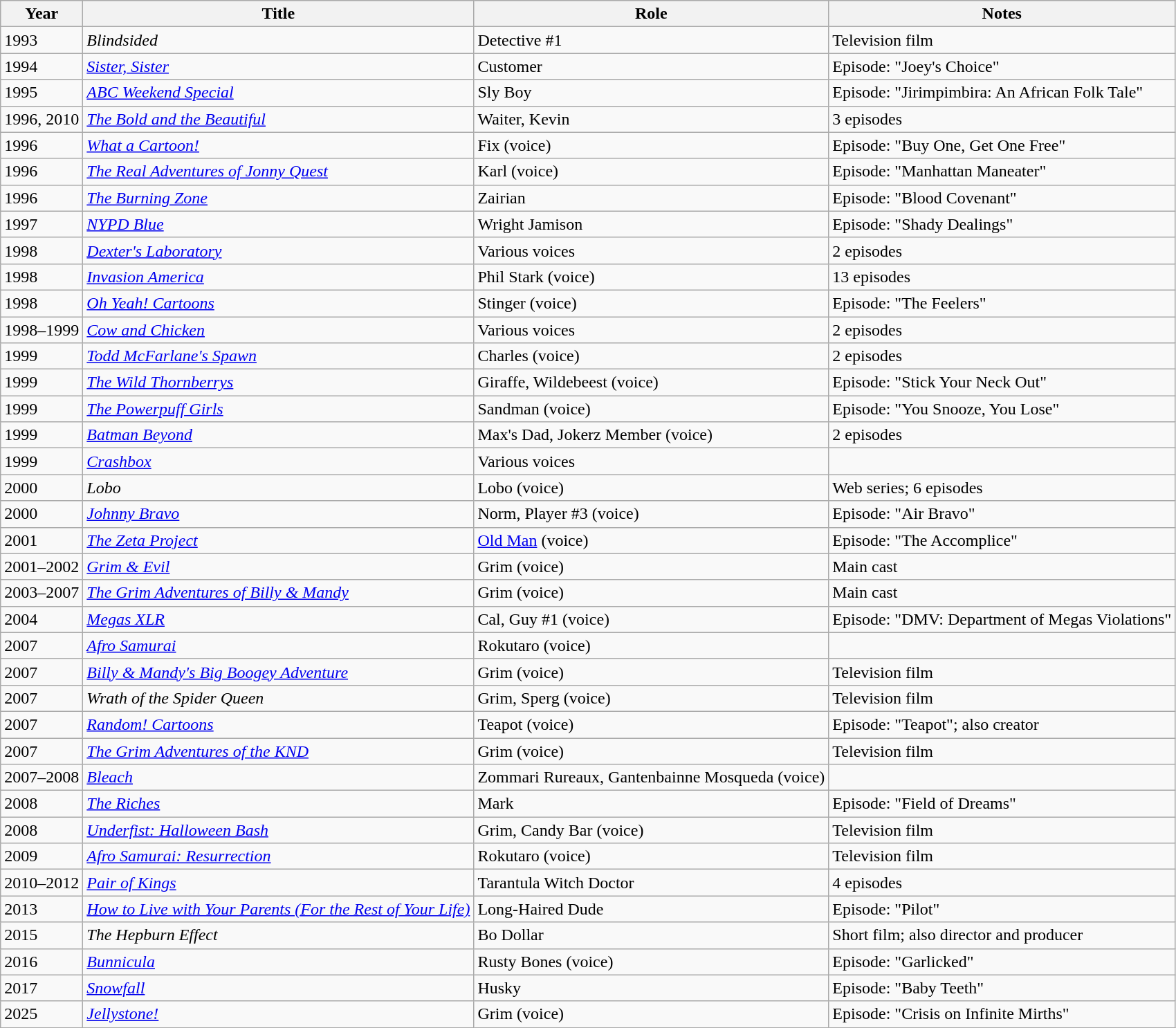<table class="wikitable sortable">
<tr>
<th>Year</th>
<th>Title</th>
<th>Role</th>
<th>Notes</th>
</tr>
<tr>
<td>1993</td>
<td><em>Blindsided</em></td>
<td>Detective #1</td>
<td>Television film</td>
</tr>
<tr>
<td>1994</td>
<td><em><a href='#'>Sister, Sister</a></em></td>
<td>Customer</td>
<td>Episode: "Joey's Choice"</td>
</tr>
<tr>
<td>1995</td>
<td><em><a href='#'>ABC Weekend Special</a></em></td>
<td>Sly Boy</td>
<td>Episode: "Jirimpimbira: An African Folk Tale"</td>
</tr>
<tr>
<td>1996, 2010</td>
<td><em><a href='#'>The Bold and the Beautiful</a></em></td>
<td>Waiter, Kevin</td>
<td>3 episodes</td>
</tr>
<tr>
<td>1996</td>
<td><em><a href='#'>What a Cartoon!</a></em></td>
<td>Fix (voice)</td>
<td>Episode: "Buy One, Get One Free"</td>
</tr>
<tr>
<td>1996</td>
<td><em><a href='#'>The Real Adventures of Jonny Quest</a></em></td>
<td>Karl (voice)</td>
<td>Episode: "Manhattan Maneater"</td>
</tr>
<tr>
<td>1996</td>
<td><em><a href='#'>The Burning Zone</a></em></td>
<td>Zairian</td>
<td>Episode: "Blood Covenant"</td>
</tr>
<tr>
<td>1997</td>
<td><em><a href='#'>NYPD Blue</a></em></td>
<td>Wright Jamison</td>
<td>Episode: "Shady Dealings"</td>
</tr>
<tr>
<td>1998</td>
<td><em><a href='#'>Dexter's Laboratory</a></em></td>
<td>Various voices</td>
<td>2 episodes</td>
</tr>
<tr>
<td>1998</td>
<td><em><a href='#'>Invasion America</a></em></td>
<td>Phil Stark (voice)</td>
<td>13 episodes</td>
</tr>
<tr>
<td>1998</td>
<td><em><a href='#'>Oh Yeah! Cartoons</a></em></td>
<td>Stinger (voice)</td>
<td>Episode: "The Feelers"</td>
</tr>
<tr>
<td>1998–1999</td>
<td><em><a href='#'>Cow and Chicken</a></em></td>
<td>Various voices</td>
<td>2 episodes</td>
</tr>
<tr>
<td>1999</td>
<td><em><a href='#'>Todd McFarlane's Spawn</a></em></td>
<td>Charles (voice)</td>
<td>2 episodes</td>
</tr>
<tr>
<td>1999</td>
<td><em><a href='#'>The Wild Thornberrys</a></em></td>
<td>Giraffe, Wildebeest (voice)</td>
<td>Episode: "Stick Your Neck Out"</td>
</tr>
<tr>
<td>1999</td>
<td><em><a href='#'>The Powerpuff Girls</a></em></td>
<td>Sandman (voice)</td>
<td>Episode: "You Snooze, You Lose"</td>
</tr>
<tr>
<td>1999</td>
<td><em><a href='#'>Batman Beyond</a></em></td>
<td>Max's Dad, Jokerz Member (voice)</td>
<td>2 episodes</td>
</tr>
<tr>
<td>1999</td>
<td><em><a href='#'>Crashbox</a></em></td>
<td>Various voices</td>
<td></td>
</tr>
<tr>
<td>2000</td>
<td><em>Lobo</em></td>
<td>Lobo (voice)</td>
<td>Web series; 6 episodes</td>
</tr>
<tr>
<td>2000</td>
<td><em><a href='#'>Johnny Bravo</a></em></td>
<td>Norm, Player #3 (voice)</td>
<td>Episode: "Air Bravo"</td>
</tr>
<tr>
<td>2001</td>
<td><em><a href='#'>The Zeta Project</a></em></td>
<td><a href='#'>Old Man</a> (voice)</td>
<td>Episode: "The Accomplice"</td>
</tr>
<tr>
<td>2001–2002</td>
<td><em><a href='#'>Grim & Evil</a></em></td>
<td>Grim (voice)</td>
<td>Main cast</td>
</tr>
<tr>
<td>2003–2007</td>
<td><em><a href='#'>The Grim Adventures of Billy & Mandy</a></em></td>
<td>Grim (voice)</td>
<td>Main cast</td>
</tr>
<tr>
<td>2004</td>
<td><em><a href='#'>Megas XLR</a></em></td>
<td>Cal, Guy #1 (voice)</td>
<td>Episode: "DMV: Department of Megas Violations"</td>
</tr>
<tr>
<td>2007</td>
<td><em><a href='#'>Afro Samurai</a></em></td>
<td>Rokutaro (voice)</td>
<td></td>
</tr>
<tr>
<td>2007</td>
<td><em><a href='#'>Billy & Mandy's Big Boogey Adventure</a></em></td>
<td>Grim (voice)</td>
<td>Television film</td>
</tr>
<tr>
<td>2007</td>
<td><em>Wrath of the Spider Queen</em></td>
<td>Grim, Sperg (voice)</td>
<td>Television film</td>
</tr>
<tr>
<td>2007</td>
<td><em><a href='#'>Random! Cartoons</a></em></td>
<td>Teapot (voice)</td>
<td>Episode: "Teapot"; also creator</td>
</tr>
<tr>
<td>2007</td>
<td><em><a href='#'>The Grim Adventures of the KND</a></em></td>
<td>Grim (voice)</td>
<td>Television film</td>
</tr>
<tr>
<td>2007–2008</td>
<td><em><a href='#'>Bleach</a></em></td>
<td>Zommari Rureaux, Gantenbainne Mosqueda (voice)</td>
<td></td>
</tr>
<tr>
<td>2008</td>
<td><em><a href='#'>The Riches</a></em></td>
<td>Mark</td>
<td>Episode: "Field of Dreams"</td>
</tr>
<tr>
<td>2008</td>
<td><em><a href='#'>Underfist: Halloween Bash</a></em></td>
<td>Grim, Candy Bar (voice)</td>
<td>Television film</td>
</tr>
<tr>
<td>2009</td>
<td><em><a href='#'>Afro Samurai: Resurrection</a></em></td>
<td>Rokutaro (voice)</td>
<td>Television film</td>
</tr>
<tr>
<td>2010–2012</td>
<td><em><a href='#'>Pair of Kings</a></em></td>
<td>Tarantula Witch Doctor</td>
<td>4 episodes</td>
</tr>
<tr>
<td>2013</td>
<td><em><a href='#'>How to Live with Your Parents (For the Rest of Your Life)</a></em></td>
<td>Long-Haired Dude</td>
<td>Episode: "Pilot"</td>
</tr>
<tr>
<td>2015</td>
<td><em>The Hepburn Effect</em></td>
<td>Bo Dollar</td>
<td>Short film; also director and producer</td>
</tr>
<tr>
<td>2016</td>
<td><em><a href='#'>Bunnicula</a></em></td>
<td>Rusty Bones (voice)</td>
<td>Episode: "Garlicked"</td>
</tr>
<tr>
<td>2017</td>
<td><em><a href='#'>Snowfall</a></em></td>
<td>Husky</td>
<td>Episode: "Baby Teeth"</td>
</tr>
<tr>
<td>2025</td>
<td><em><a href='#'>Jellystone!</a></em></td>
<td>Grim (voice)</td>
<td>Episode: "Crisis on Infinite Mirths"</td>
</tr>
</table>
